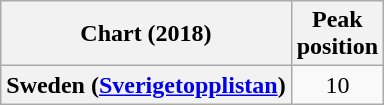<table class="wikitable plainrowheaders" style="text-align:center">
<tr>
<th scope="col">Chart (2018)</th>
<th scope="col">Peak<br> position</th>
</tr>
<tr>
<th scope="row">Sweden (<a href='#'>Sverigetopplistan</a>)</th>
<td>10</td>
</tr>
</table>
